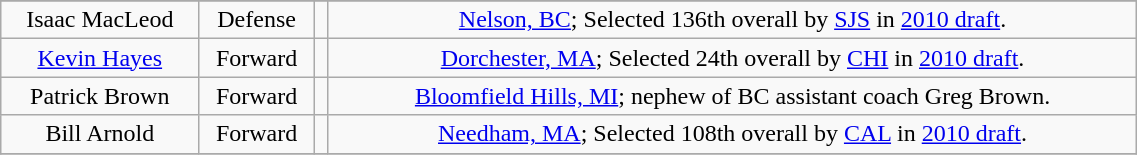<table class="wikitable" width="60%">
<tr align="center">
</tr>
<tr align="center" bgcolor="">
<td>Isaac MacLeod</td>
<td>Defense</td>
<td></td>
<td><a href='#'>Nelson, BC</a>; Selected 136th overall by <a href='#'>SJS</a> in <a href='#'>2010 draft</a>.</td>
</tr>
<tr align="center" bgcolor="">
<td><a href='#'>Kevin Hayes</a></td>
<td>Forward</td>
<td></td>
<td><a href='#'>Dorchester, MA</a>; Selected 24th overall by <a href='#'>CHI</a> in <a href='#'>2010 draft</a>.</td>
</tr>
<tr align="center" bgcolor="">
<td>Patrick Brown</td>
<td>Forward</td>
<td></td>
<td><a href='#'>Bloomfield Hills, MI</a>; nephew of BC assistant coach Greg Brown.</td>
</tr>
<tr align="center" bgcolor="">
<td>Bill Arnold</td>
<td>Forward</td>
<td></td>
<td><a href='#'>Needham, MA</a>; Selected 108th overall by <a href='#'>CAL</a> in <a href='#'>2010 draft</a>.</td>
</tr>
<tr align="center" bgcolor="">
</tr>
</table>
